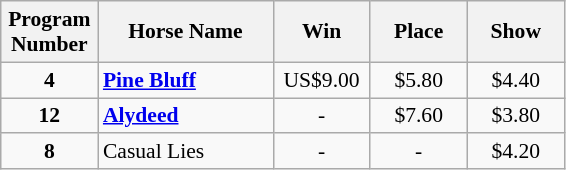<table class="wikitable sortable" style="font-size:90%">
<tr>
<th width="58px">Program <br> Number</th>
<th width="110px">Horse Name <br></th>
<th width="58px">Win <br></th>
<th width="58px">Place <br></th>
<th width="58px">Show <br></th>
</tr>
<tr>
<td align=center><strong>4</strong></td>
<td><strong><a href='#'>Pine Bluff</a></strong></td>
<td align=center>US$9.00</td>
<td align=center>$5.80</td>
<td align=center>$4.40</td>
</tr>
<tr>
<td align=center><strong>12</strong></td>
<td><strong><a href='#'>Alydeed</a></strong></td>
<td align=center>-</td>
<td align=center>$7.60</td>
<td align=center>$3.80</td>
</tr>
<tr>
<td align=center><strong>8</strong></td>
<td>Casual Lies</td>
<td align=center>-</td>
<td align=center>-</td>
<td align=center>$4.20</td>
</tr>
</table>
